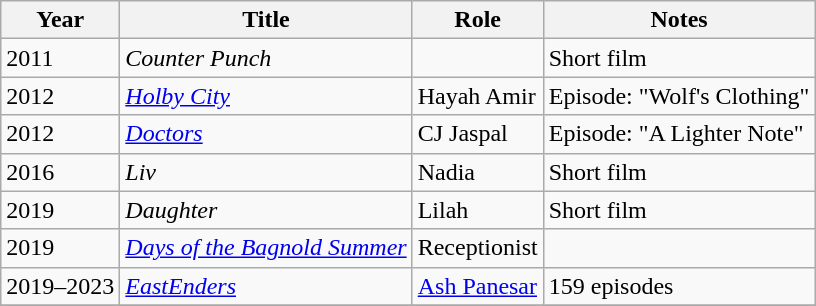<table class="wikitable sortable">
<tr>
<th>Year</th>
<th>Title</th>
<th>Role</th>
<th class="unsortable">Notes</th>
</tr>
<tr>
<td>2011</td>
<td><em>Counter Punch</em></td>
<td></td>
<td>Short film</td>
</tr>
<tr>
<td>2012</td>
<td><em><a href='#'>Holby City</a></em></td>
<td>Hayah Amir</td>
<td>Episode: "Wolf's Clothing"</td>
</tr>
<tr>
<td>2012</td>
<td><em><a href='#'>Doctors</a></em></td>
<td>CJ Jaspal</td>
<td>Episode: "A Lighter Note"</td>
</tr>
<tr>
<td>2016</td>
<td><em>Liv</em></td>
<td>Nadia</td>
<td>Short film</td>
</tr>
<tr>
<td>2019</td>
<td><em>Daughter</em></td>
<td>Lilah</td>
<td>Short film</td>
</tr>
<tr>
<td>2019</td>
<td><em><a href='#'>Days of the Bagnold Summer</a></em></td>
<td>Receptionist</td>
<td></td>
</tr>
<tr>
<td>2019–2023</td>
<td><em><a href='#'>EastEnders</a></em></td>
<td><a href='#'>Ash Panesar</a></td>
<td>159 episodes</td>
</tr>
<tr>
</tr>
</table>
